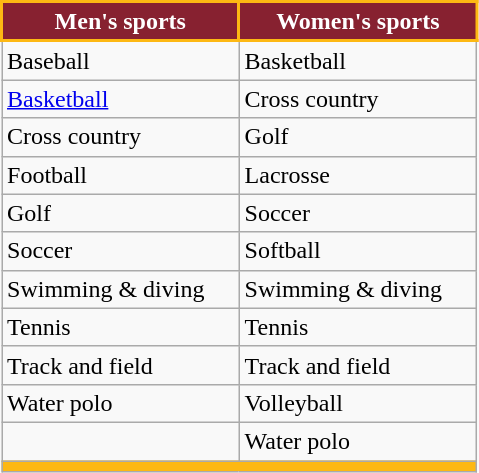<table class="wikitable"; style= "text-align: ">
<tr>
<th width= 150px style="background:#872130; color:white; border:2px solid #FDB813">Men's sports</th>
<th width= 150px style="background:#872130; color:white; border:2px solid #FDB813">Women's sports</th>
</tr>
<tr>
<td>Baseball</td>
<td>Basketball</td>
</tr>
<tr>
<td><a href='#'>Basketball</a></td>
<td>Cross country</td>
</tr>
<tr>
<td>Cross country</td>
<td>Golf</td>
</tr>
<tr>
<td>Football</td>
<td>Lacrosse</td>
</tr>
<tr>
<td>Golf</td>
<td>Soccer</td>
</tr>
<tr>
<td>Soccer</td>
<td>Softball</td>
</tr>
<tr>
<td>Swimming & diving</td>
<td>Swimming & diving</td>
</tr>
<tr>
<td>Tennis</td>
<td>Tennis</td>
</tr>
<tr>
<td>Track and field</td>
<td>Track and field</td>
</tr>
<tr>
<td>Water polo</td>
<td>Volleyball</td>
</tr>
<tr>
<td></td>
<td>Water polo</td>
</tr>
<tr>
<td colspan="2" style="background:#FDB813; color:872130; border:2px solid #"></td>
</tr>
</table>
